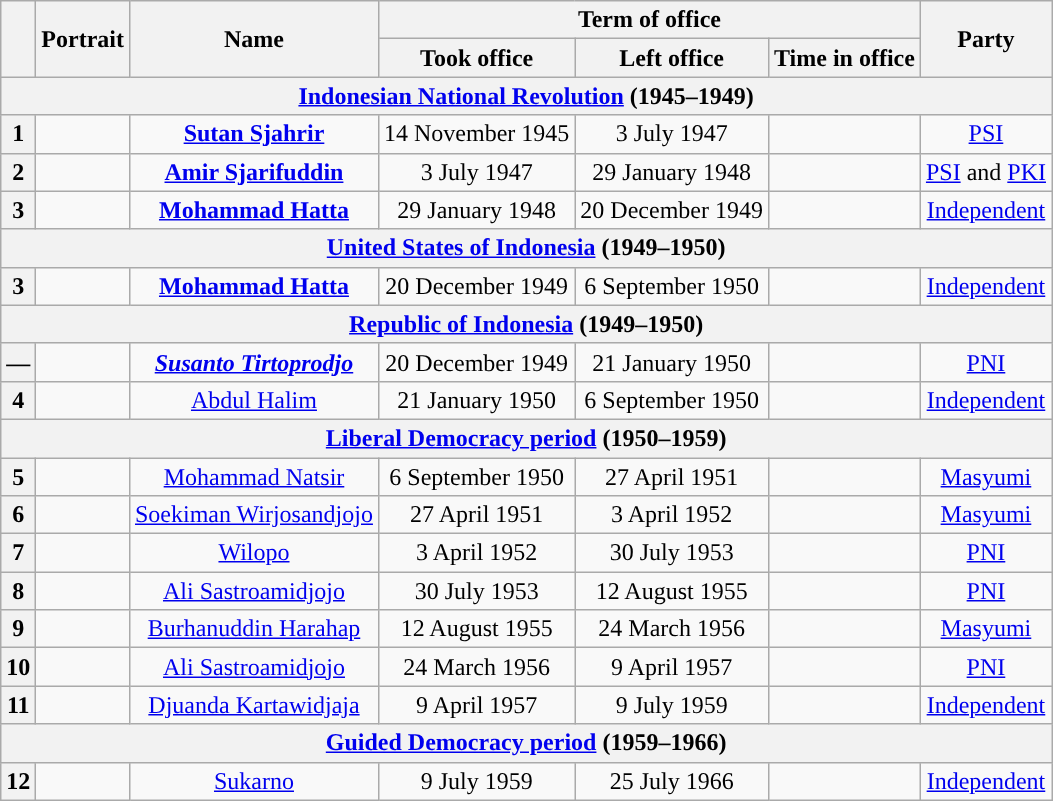<table class="wikitable" style="text-align:center">
<tr>
<th rowspan="2"></th>
<th rowspan="2">Portrait</th>
<th rowspan="2">Name</th>
<th colspan="3">Term of office</th>
<th rowspan="2">Party</th>
</tr>
<tr>
<th>Took office</th>
<th>Left office</th>
<th>Time in office</th>
</tr>
<tr>
<th colspan="7"><a href='#'>Indonesian National Revolution</a> (1945–1949)</th>
</tr>
<tr>
<th style="background:">1</th>
<td></td>
<td><strong><a href='#'>Sutan Sjahrir</a></strong><br></td>
<td>14 November 1945</td>
<td>3 July 1947</td>
<td></td>
<td><a href='#'>PSI</a></td>
</tr>
<tr>
<th style="background:">2</th>
<td></td>
<td><strong><a href='#'>Amir Sjarifuddin</a></strong><br></td>
<td>3 July 1947</td>
<td>29 January 1948</td>
<td></td>
<td><a href='#'>PSI</a> and <a href='#'>PKI</a></td>
</tr>
<tr>
<th style="background:">3</th>
<td></td>
<td><strong><a href='#'>Mohammad Hatta</a></strong><br></td>
<td>29 January 1948</td>
<td>20 December 1949</td>
<td></td>
<td><a href='#'>Independent</a></td>
</tr>
<tr>
<th colspan="7"><a href='#'>United States of Indonesia</a> (1949–1950)</th>
</tr>
<tr>
<th style="background:">3</th>
<td></td>
<td><strong><a href='#'>Mohammad Hatta</a></strong><br></td>
<td>20 December 1949</td>
<td>6 September 1950</td>
<td></td>
<td><a href='#'>Independent</a></td>
</tr>
<tr>
<th colspan="7"><a href='#'>Republic of Indonesia</a> (1949–1950)</th>
</tr>
<tr>
<th style="background:">—</th>
<td></td>
<td><strong><em><a href='#'>Susanto Tirtoprodjo</a><strong><br><em></td>
<td></em>20 December 1949<em></td>
<td></em>21 January 1950<em></td>
<td></em><em></td>
<td></em><a href='#'>PNI</a><em></td>
</tr>
<tr>
<th style="background:">4</th>
<td></td>
<td></strong><a href='#'>Abdul Halim</a><strong><br></td>
<td>21 January 1950</td>
<td>6 September 1950</td>
<td></td>
<td><a href='#'>Independent</a></td>
</tr>
<tr>
<th colspan="7"><a href='#'>Liberal Democracy period</a> (1950–1959)</th>
</tr>
<tr>
<th style="background:">5</th>
<td></td>
<td></strong><a href='#'>Mohammad Natsir</a><strong><br></td>
<td>6 September 1950</td>
<td>27 April 1951</td>
<td></td>
<td><a href='#'>Masyumi</a></td>
</tr>
<tr>
<th style="background:">6</th>
<td></td>
<td></strong><a href='#'>Soekiman Wirjosandjojo</a><strong><br></td>
<td>27 April 1951</td>
<td>3 April 1952</td>
<td></td>
<td><a href='#'>Masyumi</a></td>
</tr>
<tr>
<th style="background:">7</th>
<td></td>
<td></strong><a href='#'>Wilopo</a><strong><br></td>
<td>3 April 1952</td>
<td>30 July 1953</td>
<td></td>
<td><a href='#'>PNI</a></td>
</tr>
<tr>
<th style="background:">8</th>
<td></td>
<td></strong><a href='#'>Ali Sastroamidjojo</a><strong><br></td>
<td>30 July 1953</td>
<td>12 August 1955</td>
<td></td>
<td><a href='#'>PNI</a></td>
</tr>
<tr>
<th style="background:">9</th>
<td></td>
<td></strong><a href='#'>Burhanuddin Harahap</a><strong><br></td>
<td>12 August 1955</td>
<td>24 March 1956</td>
<td></td>
<td><a href='#'>Masyumi</a></td>
</tr>
<tr>
<th style="background:">10<br></th>
<td></td>
<td></strong><a href='#'>Ali Sastroamidjojo</a><strong><br></td>
<td>24 March 1956</td>
<td>9 April 1957</td>
<td></td>
<td><a href='#'>PNI</a></td>
</tr>
<tr>
<th style="background:">11</th>
<td></td>
<td></strong><a href='#'>Djuanda Kartawidjaja</a><strong><br></td>
<td>9 April 1957</td>
<td>9 July 1959</td>
<td></td>
<td><a href='#'>Independent</a></td>
</tr>
<tr>
<th colspan="7"><a href='#'>Guided Democracy period</a> (1959–1966)</th>
</tr>
<tr>
<th style="background:">12</th>
<td></td>
<td></strong><a href='#'>Sukarno</a><strong><br></td>
<td>9 July 1959</td>
<td>25 July 1966</td>
<td></td>
<td><a href='#'>Independent</a></td>
</tr>
</table>
